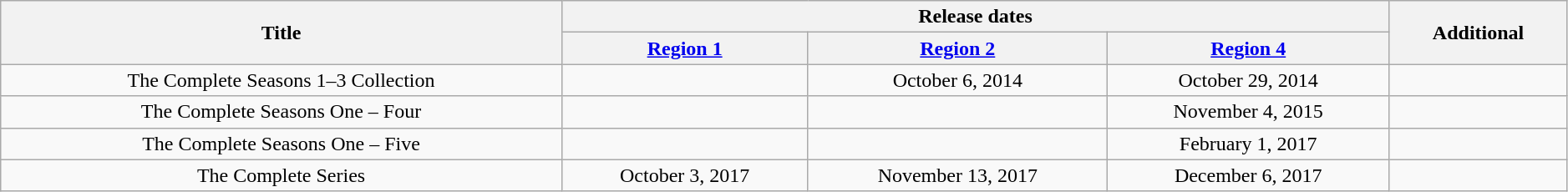<table class="wikitable" style="width:99%; text-align:center;">
<tr>
<th rowspan="2">Title</th>
<th colspan="3">Release dates</th>
<th rowspan="2">Additional</th>
</tr>
<tr>
<th><a href='#'>Region 1</a></th>
<th><a href='#'>Region 2</a></th>
<th><a href='#'>Region 4</a></th>
</tr>
<tr>
<td>The Complete Seasons 1–3 Collection</td>
<td></td>
<td>October 6, 2014</td>
<td>October 29, 2014</td>
<td><br></td>
</tr>
<tr>
<td>The Complete Seasons One – Four</td>
<td></td>
<td></td>
<td>November 4, 2015</td>
<td><br></td>
</tr>
<tr>
<td>The Complete Seasons One – Five</td>
<td></td>
<td></td>
<td>February 1, 2017</td>
<td><br></td>
</tr>
<tr>
<td>The Complete Series</td>
<td>October 3, 2017</td>
<td>November 13, 2017</td>
<td>December 6, 2017</td>
<td><br></td>
</tr>
</table>
